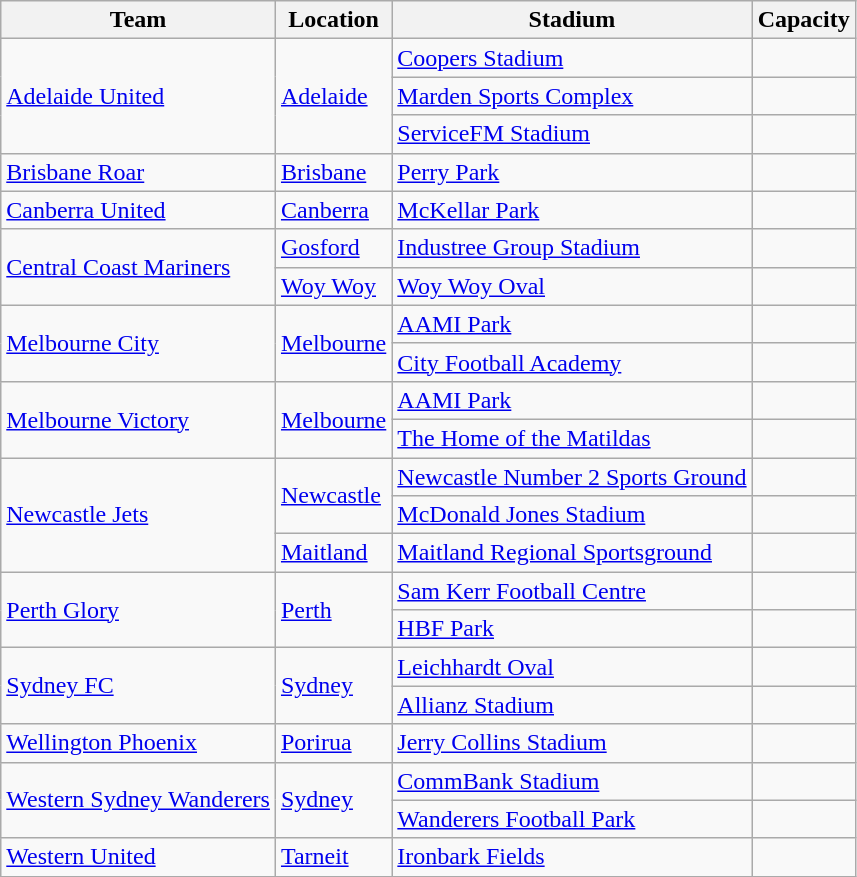<table class="wikitable">
<tr>
<th scope="row">Team</th>
<th scope="row">Location</th>
<th scope="row">Stadium</th>
<th scope="row">Capacity</th>
</tr>
<tr>
<td rowspan="3"><a href='#'>Adelaide United</a></td>
<td rowspan="3"><a href='#'>Adelaide</a></td>
<td><a href='#'>Coopers Stadium</a></td>
<td></td>
</tr>
<tr>
<td><a href='#'>Marden Sports Complex</a></td>
<td></td>
</tr>
<tr>
<td><a href='#'>ServiceFM Stadium</a></td>
<td></td>
</tr>
<tr>
<td><a href='#'>Brisbane Roar</a></td>
<td><a href='#'>Brisbane</a></td>
<td><a href='#'>Perry Park</a></td>
<td></td>
</tr>
<tr>
<td><a href='#'>Canberra United</a></td>
<td><a href='#'>Canberra</a></td>
<td><a href='#'>McKellar Park</a></td>
<td></td>
</tr>
<tr>
<td rowspan="2"><a href='#'>Central Coast Mariners</a></td>
<td><a href='#'>Gosford</a></td>
<td><a href='#'>Industree Group Stadium</a></td>
<td></td>
</tr>
<tr>
<td><a href='#'>Woy Woy</a></td>
<td><a href='#'>Woy Woy Oval</a></td>
<td></td>
</tr>
<tr>
<td rowspan="2"><a href='#'>Melbourne City</a></td>
<td rowspan="2"><a href='#'>Melbourne</a></td>
<td><a href='#'>AAMI Park</a></td>
<td></td>
</tr>
<tr>
<td><a href='#'>City Football Academy</a></td>
<td></td>
</tr>
<tr>
<td rowspan="2"><a href='#'>Melbourne Victory</a></td>
<td rowspan="2"><a href='#'>Melbourne</a></td>
<td><a href='#'>AAMI Park</a></td>
<td></td>
</tr>
<tr>
<td><a href='#'>The Home of the Matildas</a></td>
<td></td>
</tr>
<tr>
<td rowspan="3"><a href='#'>Newcastle Jets</a></td>
<td rowspan="2"><a href='#'>Newcastle</a></td>
<td><a href='#'>Newcastle Number 2 Sports Ground</a></td>
<td></td>
</tr>
<tr>
<td><a href='#'>McDonald Jones Stadium</a></td>
<td></td>
</tr>
<tr>
<td><a href='#'>Maitland</a></td>
<td><a href='#'>Maitland Regional Sportsground</a></td>
<td></td>
</tr>
<tr>
<td rowspan="2"><a href='#'>Perth Glory</a></td>
<td rowspan="2"><a href='#'>Perth</a></td>
<td><a href='#'>Sam Kerr Football Centre</a></td>
<td></td>
</tr>
<tr>
<td><a href='#'>HBF Park</a></td>
<td></td>
</tr>
<tr>
<td rowspan="2"><a href='#'>Sydney FC</a></td>
<td rowspan="2"><a href='#'>Sydney</a></td>
<td><a href='#'>Leichhardt Oval</a></td>
<td></td>
</tr>
<tr>
<td><a href='#'>Allianz Stadium</a></td>
<td></td>
</tr>
<tr>
<td><a href='#'>Wellington Phoenix</a></td>
<td><a href='#'>Porirua</a></td>
<td><a href='#'>Jerry Collins Stadium</a></td>
<td></td>
</tr>
<tr>
<td rowspan="2"><a href='#'>Western Sydney Wanderers</a></td>
<td rowspan="2"><a href='#'>Sydney</a></td>
<td><a href='#'>CommBank Stadium</a></td>
<td></td>
</tr>
<tr>
<td><a href='#'>Wanderers Football Park</a></td>
<td></td>
</tr>
<tr>
<td><a href='#'>Western United</a></td>
<td><a href='#'>Tarneit</a></td>
<td><a href='#'>Ironbark Fields</a></td>
<td></td>
</tr>
</table>
